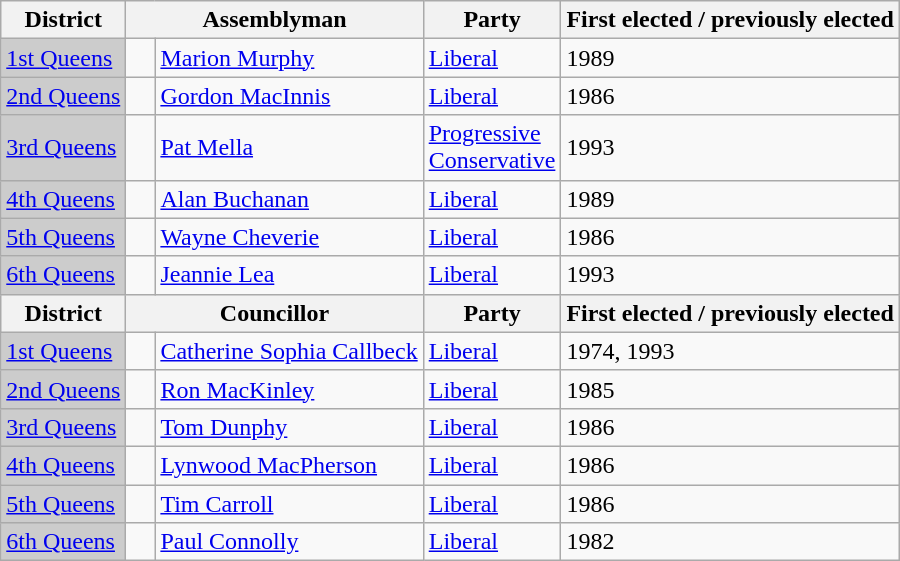<table class="wikitable sortable">
<tr>
<th>District</th>
<th colspan="2">Assemblyman</th>
<th>Party</th>
<th>First elected / previously elected</th>
</tr>
<tr>
<td bgcolor="CCCCCC"><a href='#'>1st Queens</a></td>
<td>   </td>
<td><a href='#'>Marion Murphy</a></td>
<td><a href='#'>Liberal</a></td>
<td>1989</td>
</tr>
<tr>
<td bgcolor="CCCCCC"><a href='#'>2nd Queens</a></td>
<td>   </td>
<td><a href='#'>Gordon MacInnis</a></td>
<td><a href='#'>Liberal</a></td>
<td>1986</td>
</tr>
<tr>
<td bgcolor="CCCCCC"><a href='#'>3rd Queens</a></td>
<td>   </td>
<td><a href='#'>Pat Mella</a></td>
<td><a href='#'>Progressive <br> Conservative</a></td>
<td>1993</td>
</tr>
<tr>
<td bgcolor="CCCCCC"><a href='#'>4th Queens</a></td>
<td>   </td>
<td><a href='#'>Alan Buchanan</a></td>
<td><a href='#'>Liberal</a></td>
<td>1989</td>
</tr>
<tr>
<td bgcolor="CCCCCC"><a href='#'>5th Queens</a></td>
<td>   </td>
<td><a href='#'>Wayne Cheverie</a></td>
<td><a href='#'>Liberal</a></td>
<td>1986</td>
</tr>
<tr>
<td bgcolor="CCCCCC"><a href='#'>6th Queens</a></td>
<td>   </td>
<td><a href='#'>Jeannie Lea</a></td>
<td><a href='#'>Liberal</a></td>
<td>1993</td>
</tr>
<tr>
<th>District</th>
<th colspan="2">Councillor</th>
<th>Party</th>
<th>First elected / previously elected</th>
</tr>
<tr>
<td bgcolor="CCCCCC"><a href='#'>1st Queens</a></td>
<td>   </td>
<td><a href='#'>Catherine Sophia Callbeck</a></td>
<td><a href='#'>Liberal</a></td>
<td>1974, 1993</td>
</tr>
<tr>
<td bgcolor="CCCCCC"><a href='#'>2nd Queens</a></td>
<td>   </td>
<td><a href='#'>Ron MacKinley</a></td>
<td><a href='#'>Liberal</a></td>
<td>1985</td>
</tr>
<tr>
<td bgcolor="CCCCCC"><a href='#'>3rd Queens</a></td>
<td>   </td>
<td><a href='#'>Tom Dunphy</a></td>
<td><a href='#'>Liberal</a></td>
<td>1986</td>
</tr>
<tr>
<td bgcolor="CCCCCC"><a href='#'>4th Queens</a></td>
<td>   </td>
<td><a href='#'>Lynwood MacPherson</a></td>
<td><a href='#'>Liberal</a></td>
<td>1986</td>
</tr>
<tr>
<td bgcolor="CCCCCC"><a href='#'>5th Queens</a></td>
<td>   </td>
<td><a href='#'>Tim Carroll</a></td>
<td><a href='#'>Liberal</a></td>
<td>1986</td>
</tr>
<tr>
<td bgcolor="CCCCCC"><a href='#'>6th Queens</a></td>
<td>   </td>
<td><a href='#'>Paul Connolly</a></td>
<td><a href='#'>Liberal</a></td>
<td>1982</td>
</tr>
</table>
